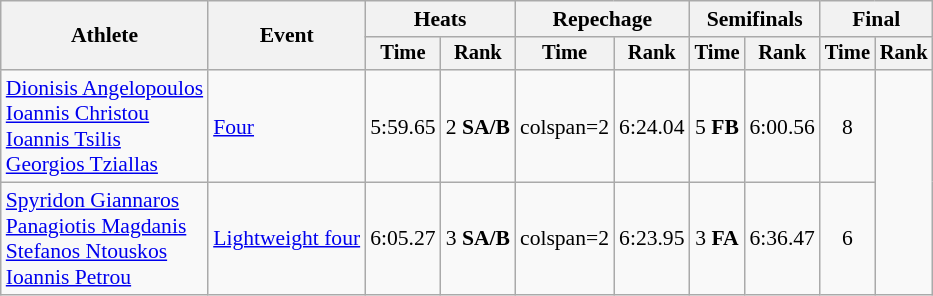<table class="wikitable" style="font-size:90%">
<tr>
<th rowspan="2">Athlete</th>
<th rowspan="2">Event</th>
<th colspan="2">Heats</th>
<th colspan="2">Repechage</th>
<th colspan="2">Semifinals</th>
<th colspan="2">Final</th>
</tr>
<tr style="font-size:95%">
<th>Time</th>
<th>Rank</th>
<th>Time</th>
<th>Rank</th>
<th>Time</th>
<th>Rank</th>
<th>Time</th>
<th>Rank</th>
</tr>
<tr align=center>
<td align=left><a href='#'>Dionisis Angelopoulos</a><br><a href='#'>Ioannis Christou</a><br><a href='#'>Ioannis Tsilis</a><br><a href='#'>Georgios Tziallas</a></td>
<td align=left><a href='#'>Four</a></td>
<td>5:59.65</td>
<td>2 <strong>SA/B</strong></td>
<td>colspan=2 </td>
<td>6:24.04</td>
<td>5 <strong>FB</strong></td>
<td>6:00.56</td>
<td>8</td>
</tr>
<tr align=center>
<td align=left><a href='#'>Spyridon Giannaros</a><br><a href='#'>Panagiotis Magdanis</a><br><a href='#'>Stefanos Ntouskos</a><br><a href='#'>Ioannis Petrou</a></td>
<td align=left><a href='#'>Lightweight four</a></td>
<td>6:05.27</td>
<td>3 <strong>SA/B</strong></td>
<td>colspan=2 </td>
<td>6:23.95</td>
<td>3 <strong>FA</strong></td>
<td>6:36.47</td>
<td>6</td>
</tr>
</table>
